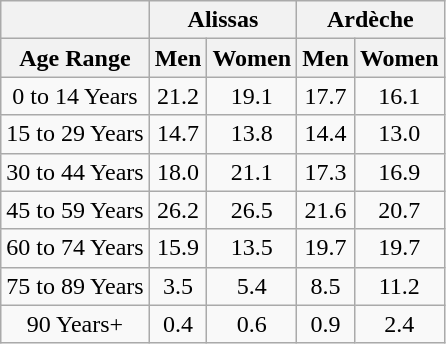<table class="wikitable" style="text-align:center;">
<tr>
<th></th>
<th colspan=2><strong>Alissas</strong></th>
<th colspan=2><strong>Ardèche</strong></th>
</tr>
<tr>
<th><strong>Age Range</strong></th>
<th><strong>Men</strong></th>
<th><strong>Women</strong></th>
<th><strong>Men</strong></th>
<th><strong>Women</strong></th>
</tr>
<tr>
<td>0 to 14 Years</td>
<td>21.2</td>
<td>19.1</td>
<td>17.7</td>
<td>16.1</td>
</tr>
<tr>
<td>15 to 29 Years</td>
<td>14.7</td>
<td>13.8</td>
<td>14.4</td>
<td>13.0</td>
</tr>
<tr>
<td>30 to 44 Years</td>
<td>18.0</td>
<td>21.1</td>
<td>17.3</td>
<td>16.9</td>
</tr>
<tr>
<td>45 to 59 Years</td>
<td>26.2</td>
<td>26.5</td>
<td>21.6</td>
<td>20.7</td>
</tr>
<tr>
<td>60 to 74 Years</td>
<td>15.9</td>
<td>13.5</td>
<td>19.7</td>
<td>19.7</td>
</tr>
<tr>
<td>75 to 89 Years</td>
<td>3.5</td>
<td>5.4</td>
<td>8.5</td>
<td>11.2</td>
</tr>
<tr>
<td>90 Years+</td>
<td>0.4</td>
<td>0.6</td>
<td>0.9</td>
<td>2.4</td>
</tr>
</table>
